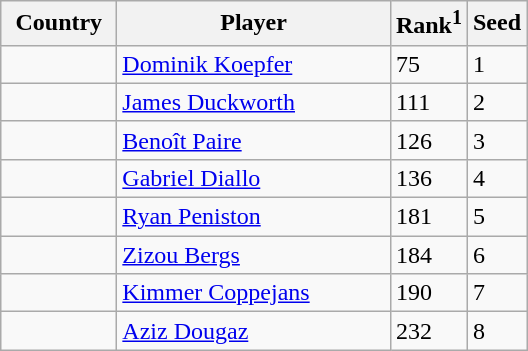<table class="sortable wikitable">
<tr>
<th width="70">Country</th>
<th width="175">Player</th>
<th>Rank<sup>1</sup></th>
<th>Seed</th>
</tr>
<tr>
<td></td>
<td><a href='#'>Dominik Koepfer</a></td>
<td>75</td>
<td>1</td>
</tr>
<tr>
<td></td>
<td><a href='#'>James Duckworth</a></td>
<td>111</td>
<td>2</td>
</tr>
<tr>
<td></td>
<td><a href='#'>Benoît Paire</a></td>
<td>126</td>
<td>3</td>
</tr>
<tr>
<td></td>
<td><a href='#'>Gabriel Diallo</a></td>
<td>136</td>
<td>4</td>
</tr>
<tr>
<td></td>
<td><a href='#'>Ryan Peniston</a></td>
<td>181</td>
<td>5</td>
</tr>
<tr>
<td></td>
<td><a href='#'>Zizou Bergs</a></td>
<td>184</td>
<td>6</td>
</tr>
<tr>
<td></td>
<td><a href='#'>Kimmer Coppejans</a></td>
<td>190</td>
<td>7</td>
</tr>
<tr>
<td></td>
<td><a href='#'>Aziz Dougaz</a></td>
<td>232</td>
<td>8</td>
</tr>
</table>
